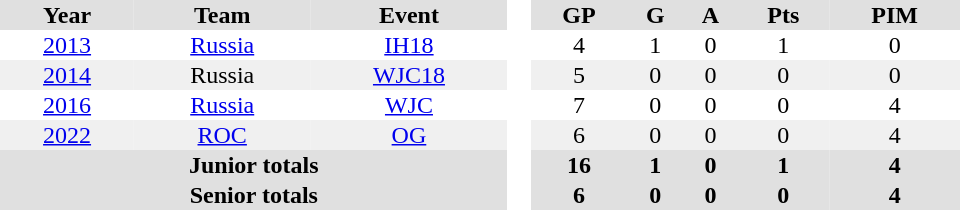<table border="0" cellpadding="1" cellspacing="0" style="text-align:center; width:40em">
<tr ALIGN="center" bgcolor="#e0e0e0">
<th>Year</th>
<th>Team</th>
<th>Event</th>
<th rowspan="99" bgcolor="#ffffff"> </th>
<th>GP</th>
<th>G</th>
<th>A</th>
<th>Pts</th>
<th>PIM</th>
</tr>
<tr>
<td><a href='#'>2013</a></td>
<td><a href='#'>Russia</a></td>
<td><a href='#'>IH18</a></td>
<td>4</td>
<td>1</td>
<td>0</td>
<td>1</td>
<td>0</td>
</tr>
<tr bgcolor="#f0f0f0">
<td><a href='#'>2014</a></td>
<td>Russia</td>
<td><a href='#'>WJC18</a></td>
<td>5</td>
<td>0</td>
<td>0</td>
<td>0</td>
<td>0</td>
</tr>
<tr>
<td><a href='#'>2016</a></td>
<td><a href='#'>Russia</a></td>
<td><a href='#'>WJC</a></td>
<td>7</td>
<td>0</td>
<td>0</td>
<td>0</td>
<td>4</td>
</tr>
<tr bgcolor="#f0f0f0">
<td><a href='#'>2022</a></td>
<td><a href='#'>ROC</a></td>
<td><a href='#'>OG</a></td>
<td>6</td>
<td>0</td>
<td>0</td>
<td>0</td>
<td>4</td>
</tr>
<tr bgcolor="#e0e0e0">
<th colspan="3">Junior totals</th>
<th>16</th>
<th>1</th>
<th>0</th>
<th>1</th>
<th>4</th>
</tr>
<tr bgcolor="#e0e0e0">
<th colspan="3">Senior totals</th>
<th>6</th>
<th>0</th>
<th>0</th>
<th>0</th>
<th>4</th>
</tr>
</table>
